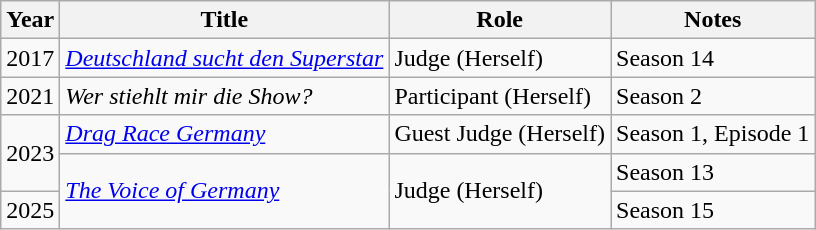<table class="wikitable">
<tr>
<th>Year</th>
<th>Title</th>
<th>Role</th>
<th>Notes</th>
</tr>
<tr>
<td>2017</td>
<td><em><a href='#'>Deutschland sucht den Superstar</a></em></td>
<td>Judge (Herself)</td>
<td>Season 14</td>
</tr>
<tr>
<td>2021</td>
<td><em>Wer stiehlt mir die Show?</em></td>
<td>Participant (Herself)</td>
<td>Season 2</td>
</tr>
<tr>
<td rowspan="2">2023</td>
<td><em><a href='#'>Drag Race Germany</a></em></td>
<td>Guest Judge (Herself)</td>
<td>Season 1, Episode 1</td>
</tr>
<tr>
<td rowspan="2"><em><a href='#'>The Voice of Germany</a></em></td>
<td rowspan="2">Judge (Herself)</td>
<td>Season 13</td>
</tr>
<tr>
<td>2025</td>
<td>Season 15</td>
</tr>
</table>
